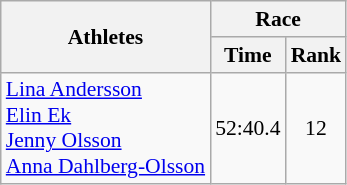<table class="wikitable" border="1" style="font-size:90%">
<tr>
<th rowspan=2>Athletes</th>
<th colspan=2>Race</th>
</tr>
<tr>
<th>Time</th>
<th>Rank</th>
</tr>
<tr>
<td><a href='#'>Lina Andersson</a><br><a href='#'>Elin Ek</a><br><a href='#'>Jenny Olsson</a><br><a href='#'>Anna Dahlberg-Olsson</a></td>
<td align=center>52:40.4</td>
<td align=center>12</td>
</tr>
</table>
